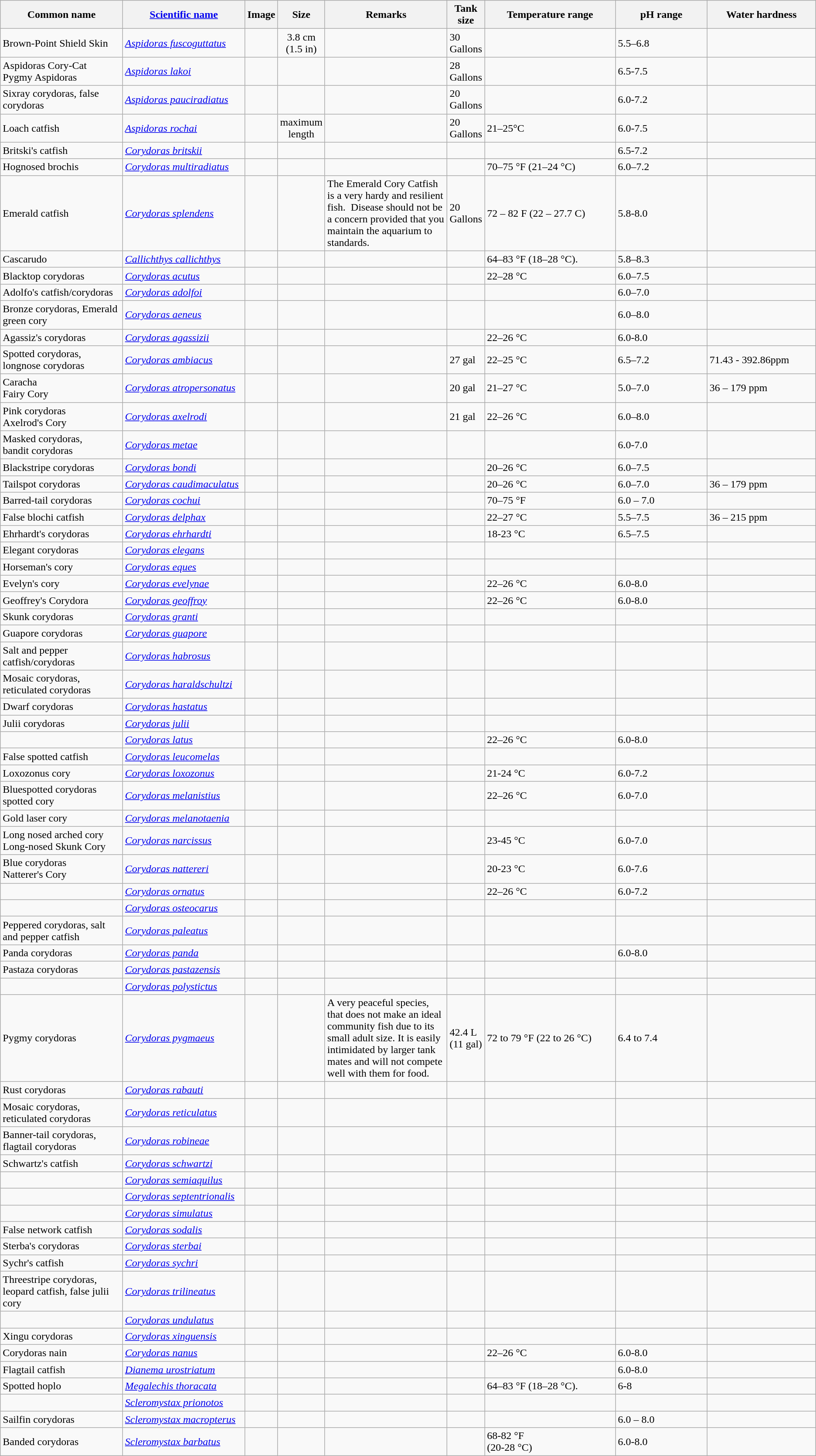<table class="wikitable sortable">
<tr>
<th width="15%">Common name</th>
<th width="15%"><a href='#'>Scientific name</a></th>
<th width="1%" class=unsortable>Image</th>
<th width="5%">Size</th>
<th width="15%" class=unsortable>Remarks</th>
<th width="1%">Tank size</th>
<th width=60 class="unsortable">Temperature range</th>
<th width=60 class="unsortable">pH range</th>
<th width=60>Water hardness</th>
</tr>
<tr>
<td>Brown-Point Shield Skin</td>
<td><em><a href='#'>Aspidoras fuscoguttatus</a></em></td>
<td align="center"></td>
<td align="center">3.8 cm<br>(1.5 in)</td>
<td></td>
<td>30 Gallons</td>
<td></td>
<td>5.5–6.8</td>
<td></td>
</tr>
<tr>
<td>Aspidoras Cory-Cat<br>Pygmy Aspidoras</td>
<td><em><a href='#'>Aspidoras lakoi</a></em></td>
<td></td>
<td align="center"></td>
<td></td>
<td>28 Gallons</td>
<td></td>
<td>6.5-7.5</td>
<td></td>
</tr>
<tr>
<td>Sixray corydoras, false corydoras</td>
<td><em><a href='#'>Aspidoras pauciradiatus</a></em></td>
<td align="center"></td>
<td align="center"></td>
<td></td>
<td>20 Gallons</td>
<td></td>
<td>6.0-7.2</td>
<td></td>
</tr>
<tr>
<td>Loach catfish</td>
<td><em><a href='#'>Aspidoras rochai</a></em></td>
<td></td>
<td align="center"> maximum length</td>
<td></td>
<td>20 Gallons</td>
<td>21–25°C</td>
<td>6.0-7.5</td>
<td></td>
</tr>
<tr>
<td>Britski's catfish</td>
<td><em><a href='#'>Corydoras britskii</a></em></td>
<td></td>
<td align="center"></td>
<td></td>
<td></td>
<td></td>
<td>6.5-7.2</td>
<td></td>
</tr>
<tr>
<td>Hognosed brochis</td>
<td><em><a href='#'>Corydoras multiradiatus</a></em></td>
<td align="center"></td>
<td align="center"></td>
<td></td>
<td></td>
<td>70–75 °F (21–24 °C)</td>
<td>6.0–7.2</td>
<td></td>
</tr>
<tr>
<td>Emerald catfish</td>
<td><em><a href='#'>Corydoras splendens</a></em></td>
<td align="center"></td>
<td align="center"></td>
<td>The Emerald Cory Catfish is a very hardy and resilient fish.  Disease should not be a concern provided that you maintain the aquarium to standards.</td>
<td>20 Gallons</td>
<td>72 – 82 F (22 – 27.7 C)</td>
<td>5.8-8.0</td>
<td></td>
</tr>
<tr>
<td>Cascarudo</td>
<td><em><a href='#'>Callichthys callichthys</a></em></td>
<td></td>
<td align="center"></td>
<td></td>
<td></td>
<td>64–83 °F (18–28 °C).</td>
<td>5.8–8.3</td>
<td></td>
</tr>
<tr>
<td>Blacktop corydoras</td>
<td><em><a href='#'>Corydoras acutus</a></em></td>
<td align="center"></td>
<td align="center"></td>
<td></td>
<td></td>
<td>22–28 °C</td>
<td>6.0–7.5</td>
<td></td>
</tr>
<tr>
<td>Adolfo's catfish/corydoras</td>
<td><em><a href='#'>Corydoras adolfoi</a></em></td>
<td align="center"></td>
<td align="center"></td>
<td></td>
<td></td>
<td></td>
<td>6.0–7.0</td>
<td></td>
</tr>
<tr>
<td>Bronze corydoras, Emerald green cory</td>
<td><em><a href='#'>Corydoras aeneus</a></em></td>
<td align="center"></td>
<td align="center"></td>
<td></td>
<td></td>
<td></td>
<td 6.0-8.0>6.0–8.0</td>
<td></td>
</tr>
<tr>
<td>Agassiz's corydoras</td>
<td><em><a href='#'>Corydoras agassizii</a></em></td>
<td align="center"></td>
<td align="center"></td>
<td></td>
<td></td>
<td>22–26 °C</td>
<td>6.0-8.0</td>
<td></td>
</tr>
<tr>
<td>Spotted corydoras, longnose corydoras</td>
<td><em><a href='#'>Corydoras ambiacus</a></em></td>
<td></td>
<td align="center"></td>
<td></td>
<td>27 gal</td>
<td>22–25 °C</td>
<td>6.5–7.2</td>
<td>71.43 - 392.86ppm</td>
</tr>
<tr>
<td>Caracha<br>Fairy Cory</td>
<td><em><a href='#'>Corydoras atropersonatus</a></em></td>
<td align="center"></td>
<td align="center"></td>
<td></td>
<td>20 gal</td>
<td>21–27 °C</td>
<td>5.0–7.0</td>
<td>36 – 179 ppm</td>
</tr>
<tr>
<td>Pink corydoras<br>Axelrod's Cory</td>
<td><em><a href='#'>Corydoras axelrodi</a></em></td>
<td></td>
<td align="center"></td>
<td></td>
<td>21 gal</td>
<td>22–26 °C</td>
<td>6.0–8.0</td>
<td></td>
</tr>
<tr>
<td>Masked corydoras,<br>bandit corydoras</td>
<td><em><a href='#'>Corydoras metae</a></em></td>
<td align="center"></td>
<td align="center"></td>
<td></td>
<td></td>
<td></td>
<td>6.0-7.0</td>
<td></td>
</tr>
<tr>
<td>Blackstripe corydoras</td>
<td><em><a href='#'>Corydoras bondi</a></em></td>
<td></td>
<td align="center"></td>
<td></td>
<td></td>
<td>20–26 °C</td>
<td>6.0–7.5</td>
<td></td>
</tr>
<tr>
<td>Tailspot corydoras</td>
<td><em><a href='#'>Corydoras caudimaculatus</a></em></td>
<td></td>
<td align="center"></td>
<td></td>
<td></td>
<td>20–26 °C</td>
<td>6.0–7.0</td>
<td>36 – 179 ppm</td>
</tr>
<tr>
<td>Barred-tail corydoras</td>
<td><em><a href='#'>Corydoras cochui</a></em></td>
<td></td>
<td align="center"></td>
<td></td>
<td></td>
<td>70–75 °F</td>
<td>6.0 – 7.0</td>
<td></td>
</tr>
<tr>
<td>False blochi catfish</td>
<td><em><a href='#'>Corydoras delphax</a></em></td>
<td align="center"></td>
<td align="center"></td>
<td></td>
<td></td>
<td>22–27 °C</td>
<td>5.5–7.5</td>
<td>36 – 215 ppm</td>
</tr>
<tr>
<td>Ehrhardt's corydoras</td>
<td><em><a href='#'>Corydoras ehrhardti</a></em></td>
<td></td>
<td align="center"></td>
<td></td>
<td></td>
<td>18-23 °C</td>
<td>6.5–7.5</td>
<td></td>
</tr>
<tr>
<td>Elegant corydoras</td>
<td><em><a href='#'>Corydoras elegans</a></em></td>
<td align="center"></td>
<td align="center"></td>
<td></td>
<td></td>
<td></td>
<td></td>
<td></td>
</tr>
<tr>
<td>Horseman's cory</td>
<td><em><a href='#'>Corydoras eques</a></em></td>
<td align="center"></td>
<td align="center"></td>
<td></td>
<td></td>
<td></td>
<td></td>
<td></td>
</tr>
<tr>
<td>Evelyn's cory</td>
<td><em><a href='#'>Corydoras evelynae</a></em></td>
<td></td>
<td align="center"></td>
<td></td>
<td></td>
<td>22–26 °C</td>
<td>6.0-8.0</td>
<td></td>
</tr>
<tr>
<td>Geoffrey's Corydora</td>
<td><em><a href='#'>Corydoras geoffroy</a></em></td>
<td></td>
<td align="center"></td>
<td></td>
<td></td>
<td>22–26 °C</td>
<td>6.0-8.0</td>
<td></td>
</tr>
<tr>
<td>Skunk corydoras</td>
<td><em><a href='#'>Corydoras granti</a></em></td>
<td align="center"></td>
<td align="center"></td>
<td></td>
<td></td>
<td></td>
<td></td>
<td></td>
</tr>
<tr>
<td>Guapore corydoras</td>
<td><em><a href='#'>Corydoras guapore</a></em></td>
<td></td>
<td align="center"></td>
<td></td>
<td></td>
<td></td>
<td></td>
<td></td>
</tr>
<tr>
<td>Salt and pepper catfish/corydoras</td>
<td><em><a href='#'>Corydoras habrosus</a></em></td>
<td align="center"></td>
<td align="center"></td>
<td></td>
<td></td>
<td></td>
<td></td>
<td></td>
</tr>
<tr>
<td>Mosaic corydoras, reticulated corydoras</td>
<td><em><a href='#'>Corydoras haraldschultzi</a></em></td>
<td align="center"></td>
<td align="center"></td>
<td></td>
<td></td>
<td></td>
<td></td>
<td></td>
</tr>
<tr>
<td>Dwarf corydoras</td>
<td><em><a href='#'>Corydoras hastatus</a></em></td>
<td align="center"></td>
<td align="center"></td>
<td></td>
<td></td>
<td></td>
<td></td>
<td></td>
</tr>
<tr>
<td>Julii corydoras</td>
<td><em><a href='#'>Corydoras julii</a></em></td>
<td align="center"></td>
<td align="center"></td>
<td></td>
<td></td>
<td></td>
<td></td>
<td></td>
</tr>
<tr>
<td></td>
<td><em><a href='#'>Corydoras latus</a></em></td>
<td></td>
<td align="center"></td>
<td></td>
<td></td>
<td>22–26 °C</td>
<td>6.0-8.0</td>
<td></td>
</tr>
<tr>
<td>False spotted catfish</td>
<td><em><a href='#'>Corydoras leucomelas</a></em></td>
<td align="center"></td>
<td align="center"></td>
<td></td>
<td></td>
<td></td>
<td></td>
<td></td>
</tr>
<tr>
<td>Loxozonus cory</td>
<td><em><a href='#'>Corydoras loxozonus</a></em></td>
<td align="center"></td>
<td align="center"></td>
<td></td>
<td></td>
<td>21-24 °C</td>
<td>6.0-7.2</td>
<td></td>
</tr>
<tr>
<td>Bluespotted corydoras<br>spotted cory</td>
<td><em><a href='#'>Corydoras melanistius</a></em></td>
<td></td>
<td align="center"></td>
<td></td>
<td></td>
<td>22–26 °C</td>
<td>6.0-7.0</td>
<td></td>
</tr>
<tr>
<td>Gold laser cory</td>
<td><em><a href='#'>Corydoras melanotaenia</a></em></td>
<td align="center"></td>
<td align="center"></td>
<td></td>
<td></td>
<td></td>
<td></td>
<td></td>
</tr>
<tr>
<td>Long nosed arched cory<br>Long-nosed Skunk Cory</td>
<td><em><a href='#'>Corydoras narcissus</a></em></td>
<td></td>
<td align="center"></td>
<td></td>
<td></td>
<td>23-45 °C</td>
<td>6.0-7.0</td>
<td></td>
</tr>
<tr>
<td>Blue corydoras<br>Natterer's Cory</td>
<td><em><a href='#'>Corydoras nattereri</a></em></td>
<td align="center"></td>
<td align="center"></td>
<td></td>
<td></td>
<td>20-23 °C</td>
<td>6.0-7.6</td>
<td></td>
</tr>
<tr>
<td></td>
<td><em><a href='#'>Corydoras ornatus</a></em></td>
<td></td>
<td align="center"></td>
<td></td>
<td></td>
<td>22–26 °C</td>
<td>6.0-7.2</td>
<td></td>
</tr>
<tr>
<td></td>
<td><em><a href='#'>Corydoras osteocarus</a></em></td>
<td></td>
<td align="center"></td>
<td></td>
<td></td>
<td></td>
<td></td>
<td></td>
</tr>
<tr>
<td>Peppered corydoras, salt and pepper catfish</td>
<td><em><a href='#'>Corydoras paleatus</a></em></td>
<td align="center"></td>
<td align="center"></td>
<td></td>
<td></td>
<td></td>
<td></td>
<td></td>
</tr>
<tr>
<td>Panda corydoras</td>
<td><em><a href='#'>Corydoras panda</a></em></td>
<td align="center"></td>
<td align="center"></td>
<td></td>
<td></td>
<td></td>
<td>6.0-8.0</td>
<td></td>
</tr>
<tr>
<td>Pastaza corydoras</td>
<td><em><a href='#'>Corydoras pastazensis</a></em></td>
<td></td>
<td align="center"></td>
<td></td>
<td></td>
<td></td>
<td></td>
<td></td>
</tr>
<tr>
<td></td>
<td><em><a href='#'>Corydoras polystictus</a></em></td>
<td></td>
<td align="center"></td>
<td></td>
<td></td>
<td></td>
<td></td>
<td></td>
</tr>
<tr>
<td>Pygmy corydoras</td>
<td><em><a href='#'>Corydoras pygmaeus</a></em></td>
<td align="center"></td>
<td align="center"></td>
<td>A very peaceful species, that does not make an ideal community fish due to its small adult size. It is easily intimidated by larger tank mates and will not compete well with them for food.</td>
<td>42.4 L (11 gal)</td>
<td>72 to 79 °F (22 to 26 °C)</td>
<td>6.4 to 7.4</td>
<td></td>
</tr>
<tr>
<td>Rust corydoras</td>
<td><em><a href='#'>Corydoras rabauti</a></em></td>
<td align="center"></td>
<td align="center"></td>
<td></td>
<td></td>
<td></td>
<td></td>
<td></td>
</tr>
<tr>
<td>Mosaic corydoras, reticulated corydoras</td>
<td><em><a href='#'>Corydoras reticulatus</a></em></td>
<td></td>
<td align="center"></td>
<td></td>
<td></td>
<td></td>
<td></td>
<td></td>
</tr>
<tr>
<td>Banner-tail corydoras, flagtail corydoras</td>
<td><em><a href='#'>Corydoras robineae</a></em></td>
<td align="center"></td>
<td align="center"></td>
<td></td>
<td></td>
<td></td>
<td></td>
<td></td>
</tr>
<tr>
<td>Schwartz's catfish</td>
<td><em><a href='#'>Corydoras schwartzi</a></em></td>
<td align="center"></td>
<td align="center"></td>
<td></td>
<td></td>
<td></td>
<td></td>
<td></td>
</tr>
<tr>
<td></td>
<td><em><a href='#'>Corydoras semiaquilus</a></em></td>
<td align="center"></td>
<td align="center"></td>
<td></td>
<td></td>
<td></td>
<td></td>
<td></td>
</tr>
<tr>
<td></td>
<td><em><a href='#'>Corydoras septentrionalis</a></em></td>
<td></td>
<td align="center"></td>
<td></td>
<td></td>
<td></td>
<td></td>
<td></td>
</tr>
<tr>
<td></td>
<td><em><a href='#'>Corydoras simulatus</a></em></td>
<td></td>
<td align="center"></td>
<td></td>
<td></td>
<td></td>
<td></td>
<td></td>
</tr>
<tr>
<td>False network catfish</td>
<td><em><a href='#'>Corydoras sodalis</a></em></td>
<td></td>
<td align="center"></td>
<td></td>
<td></td>
<td></td>
<td></td>
<td></td>
</tr>
<tr>
<td>Sterba's corydoras</td>
<td><em><a href='#'>Corydoras sterbai</a></em></td>
<td align="center"></td>
<td align="center"></td>
<td></td>
<td></td>
<td></td>
<td></td>
<td></td>
</tr>
<tr>
<td>Sychr's catfish</td>
<td><em><a href='#'>Corydoras sychri</a></em></td>
<td></td>
<td align="center"></td>
<td></td>
<td></td>
<td></td>
<td></td>
<td></td>
</tr>
<tr>
<td>Threestripe corydoras, leopard catfish, false julii cory</td>
<td><em><a href='#'>Corydoras trilineatus</a></em></td>
<td align="center"></td>
<td align="center"></td>
<td></td>
<td></td>
<td></td>
<td></td>
<td></td>
</tr>
<tr>
<td></td>
<td><em><a href='#'>Corydoras undulatus</a></em></td>
<td></td>
<td align="center"></td>
<td></td>
<td></td>
<td></td>
<td></td>
<td></td>
</tr>
<tr>
<td>Xingu corydoras</td>
<td><em><a href='#'>Corydoras xinguensis</a></em></td>
<td></td>
<td align="center"></td>
<td></td>
<td></td>
<td></td>
<td></td>
<td></td>
</tr>
<tr>
<td>Corydoras nain</td>
<td><em><a href='#'>Corydoras nanus</a></em></td>
<td></td>
<td align="center"></td>
<td></td>
<td></td>
<td>22–26 °C</td>
<td>6.0-8.0</td>
<td></td>
</tr>
<tr>
<td>Flagtail catfish</td>
<td><em><a href='#'>Dianema urostriatum</a></em></td>
<td align="center"></td>
<td align="center"></td>
<td></td>
<td></td>
<td></td>
<td>6.0-8.0</td>
<td></td>
</tr>
<tr>
<td>Spotted hoplo</td>
<td><em><a href='#'>Megalechis thoracata</a></em></td>
<td align="center"></td>
<td align="center"></td>
<td></td>
<td></td>
<td>64–83 °F (18–28 °C).</td>
<td>6-8</td>
<td></td>
</tr>
<tr>
<td></td>
<td><em><a href='#'>Scleromystax prionotos</a></em></td>
<td></td>
<td align="center"></td>
<td></td>
<td></td>
<td></td>
<td></td>
<td></td>
</tr>
<tr>
<td>Sailfin corydoras</td>
<td><em><a href='#'>Scleromystax macropterus</a></em></td>
<td></td>
<td align="center"></td>
<td></td>
<td></td>
<td></td>
<td>6.0 – 8.0</td>
<td></td>
</tr>
<tr>
<td>Banded corydoras</td>
<td><em><a href='#'>Scleromystax barbatus</a></em></td>
<td></td>
<td></td>
<td></td>
<td></td>
<td>68-82 °F<br>(20-28 °C)</td>
<td>6.0-8.0</td>
<td></td>
</tr>
</table>
